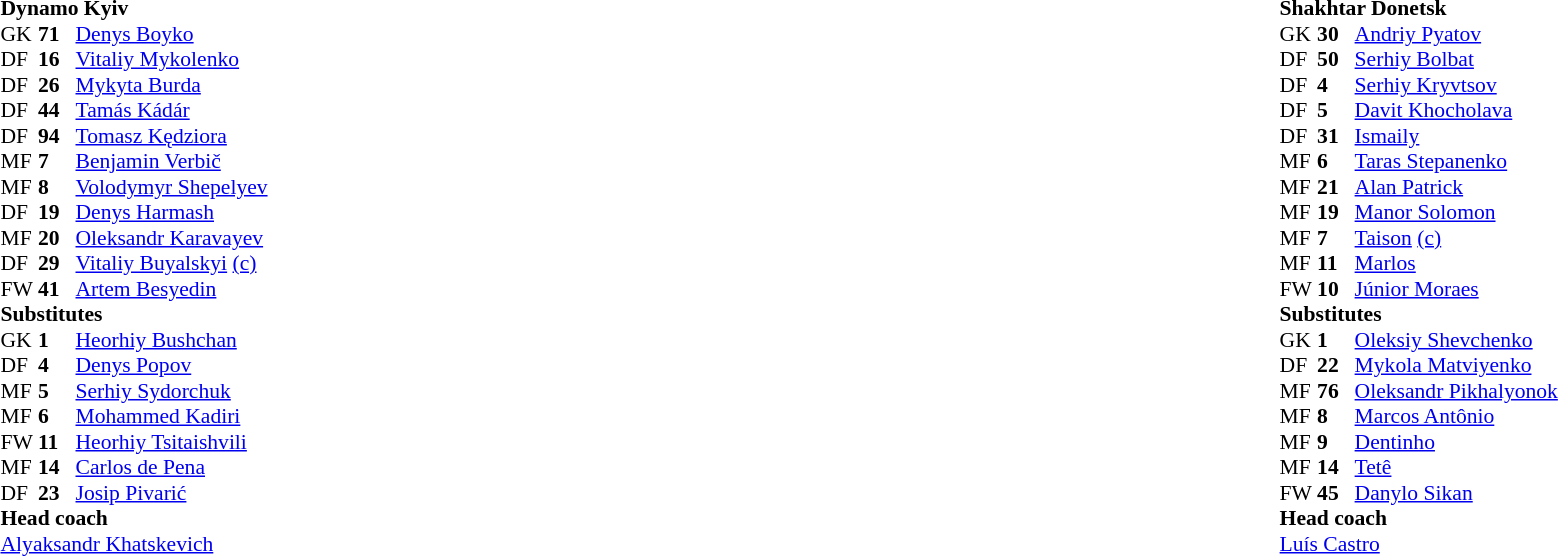<table width="100%">
<tr>
<td valign="top" width="50%"><br><table style="font-size: 90%" cellspacing="0" cellpadding="0">
<tr>
<th width="25"></th>
<th width="25"></th>
</tr>
<tr>
<td colspan="4"><strong>Dynamo Kyiv</strong></td>
</tr>
<tr>
<th width=25></th>
<th width=25></th>
</tr>
<tr>
<td>GK</td>
<td><strong>71</strong></td>
<td> <a href='#'>Denys Boyko</a></td>
<td></td>
</tr>
<tr>
<td>DF</td>
<td><strong>16</strong></td>
<td> <a href='#'>Vitaliy Mykolenko</a></td>
<td></td>
</tr>
<tr>
<td>DF</td>
<td><strong>26</strong></td>
<td> <a href='#'>Mykyta Burda</a></td>
<td></td>
</tr>
<tr>
<td>DF</td>
<td><strong>44</strong></td>
<td> <a href='#'>Tamás Kádár</a></td>
<td></td>
</tr>
<tr>
<td>DF</td>
<td><strong>94</strong></td>
<td> <a href='#'>Tomasz Kędziora</a></td>
<td></td>
</tr>
<tr>
<td>MF</td>
<td><strong>7</strong></td>
<td> <a href='#'>Benjamin Verbič</a></td>
<td></td>
<td></td>
</tr>
<tr>
<td>MF</td>
<td><strong>8</strong></td>
<td> <a href='#'>Volodymyr Shepelyev</a></td>
<td></td>
</tr>
<tr>
<td>DF</td>
<td><strong>19</strong></td>
<td> <a href='#'>Denys Harmash</a></td>
<td></td>
<td></td>
</tr>
<tr>
<td>MF</td>
<td><strong>20</strong></td>
<td> <a href='#'>Oleksandr Karavayev</a></td>
<td></td>
<td></td>
</tr>
<tr>
<td>DF</td>
<td><strong>29</strong></td>
<td> <a href='#'>Vitaliy Buyalskyi</a> <a href='#'>(c)</a></td>
<td></td>
<td></td>
</tr>
<tr>
<td>FW</td>
<td><strong>41</strong></td>
<td> <a href='#'>Artem Besyedin</a></td>
</tr>
<tr>
<td colspan=3><strong>Substitutes</strong></td>
</tr>
<tr>
<td>GK</td>
<td><strong>1</strong></td>
<td> <a href='#'>Heorhiy Bushchan</a></td>
</tr>
<tr>
<td>DF</td>
<td><strong>4</strong></td>
<td> <a href='#'>Denys Popov</a></td>
<td></td>
<td></td>
</tr>
<tr>
<td>MF</td>
<td><strong>5</strong></td>
<td> <a href='#'>Serhiy Sydorchuk</a></td>
<td></td>
<td></td>
</tr>
<tr>
<td>MF</td>
<td><strong>6</strong></td>
<td> <a href='#'>Mohammed Kadiri</a></td>
</tr>
<tr>
<td>FW</td>
<td><strong>11</strong></td>
<td> <a href='#'>Heorhiy Tsitaishvili</a></td>
<td></td>
<td></td>
</tr>
<tr>
<td>MF</td>
<td><strong>14</strong></td>
<td> <a href='#'>Carlos de Pena</a></td>
<td></td>
<td></td>
</tr>
<tr>
<td>DF</td>
<td><strong>23</strong></td>
<td> <a href='#'>Josip Pivarić</a></td>
<td></td>
<td></td>
</tr>
<tr>
<td colspan=4><strong>Head coach</strong></td>
</tr>
<tr>
<td colspan="4"> <a href='#'>Alyaksandr Khatskevich</a></td>
</tr>
</table>
</td>
<td valign="top"></td>
<td valign="top" width="50%"><br><table style="font-size:90%; margin:auto" cellspacing="0" cellpadding="0">
<tr>
<td colspan="4"><strong>Shakhtar Donetsk</strong></td>
</tr>
<tr>
<th width=25></th>
<th width=25></th>
</tr>
<tr>
<td>GK</td>
<td><strong>30</strong></td>
<td> <a href='#'>Andriy Pyatov</a></td>
</tr>
<tr>
<td>DF</td>
<td><strong>50</strong></td>
<td> <a href='#'>Serhiy Bolbat</a></td>
<td></td>
</tr>
<tr>
<td>DF</td>
<td><strong>4</strong></td>
<td> <a href='#'>Serhiy Kryvtsov</a></td>
</tr>
<tr>
<td>DF</td>
<td><strong>5</strong></td>
<td> <a href='#'>Davit Khocholava</a></td>
<td></td>
</tr>
<tr>
<td>DF</td>
<td><strong>31</strong></td>
<td> <a href='#'>Ismaily</a></td>
<td></td>
</tr>
<tr>
<td>MF</td>
<td><strong>6</strong></td>
<td> <a href='#'>Taras Stepanenko</a></td>
</tr>
<tr>
<td>MF</td>
<td><strong>21</strong></td>
<td> <a href='#'>Alan Patrick</a></td>
<td></td>
<td></td>
</tr>
<tr>
<td>MF</td>
<td><strong>19</strong></td>
<td> <a href='#'>Manor Solomon</a></td>
<td></td>
<td></td>
</tr>
<tr>
<td>MF</td>
<td><strong>7</strong></td>
<td> <a href='#'>Taison</a> <a href='#'>(c)</a></td>
<td></td>
<td></td>
</tr>
<tr>
<td>MF</td>
<td><strong>11</strong></td>
<td> <a href='#'>Marlos</a></td>
</tr>
<tr>
<td>FW</td>
<td><strong>10</strong></td>
<td> <a href='#'>Júnior Moraes</a></td>
<td></td>
</tr>
<tr>
<td colspan=3><strong>Substitutes</strong></td>
</tr>
<tr>
<td>GK</td>
<td><strong>1</strong></td>
<td> <a href='#'>Oleksiy Shevchenko</a></td>
</tr>
<tr>
<td>DF</td>
<td><strong>22</strong></td>
<td> <a href='#'>Mykola Matviyenko</a></td>
</tr>
<tr>
<td>MF</td>
<td><strong>76</strong></td>
<td> <a href='#'>Oleksandr Pikhalyonok</a></td>
</tr>
<tr>
<td>MF</td>
<td><strong>8</strong></td>
<td> <a href='#'>Marcos Antônio</a></td>
</tr>
<tr>
<td>MF</td>
<td><strong>9</strong></td>
<td> <a href='#'>Dentinho</a></td>
<td></td>
<td></td>
</tr>
<tr>
<td>MF</td>
<td><strong>14</strong></td>
<td> <a href='#'>Tetê</a></td>
<td></td>
<td></td>
</tr>
<tr>
<td>FW</td>
<td><strong>45</strong></td>
<td> <a href='#'>Danylo Sikan</a></td>
<td></td>
<td></td>
</tr>
<tr>
<td colspan=4><strong>Head coach</strong></td>
</tr>
<tr>
<td colspan="4"> <a href='#'>Luís Castro</a></td>
</tr>
</table>
</td>
</tr>
</table>
